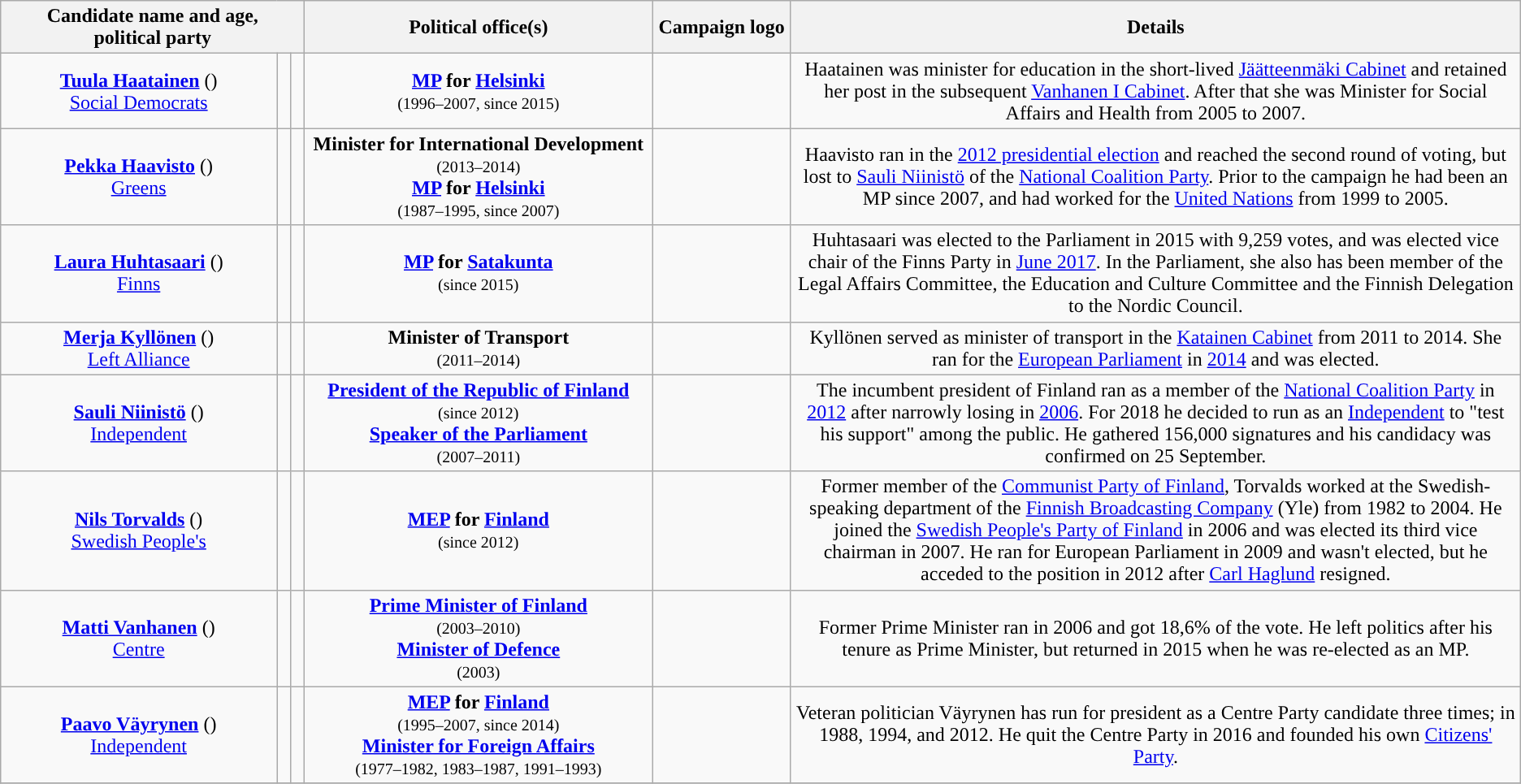<table class="wikitable" style="text-align:center;">
<tr>
<th colspan="3" style="width:20%;">Candidate name and age,<br>political party</th>
<th>Political office(s)</th>
<th>Campaign logo</th>
<th style="width:48%;">Details</th>
</tr>
<tr>
<td><strong><a href='#'>Tuula Haatainen</a></strong> ()<br><a href='#'>Social Democrats</a></td>
<td></td>
<td style="background-color:"></td>
<td><strong><a href='#'>MP</a> for <a href='#'>Helsinki</a></strong><br><small>(1996–2007, since 2015)</small><br></td>
<td></td>
<td>Haatainen was minister for education in the short-lived <a href='#'>Jäätteenmäki Cabinet</a> and retained her post in the subsequent <a href='#'>Vanhanen I Cabinet</a>. After that she was Minister for Social Affairs and Health from 2005 to 2007.</td>
</tr>
<tr>
<td><strong><a href='#'>Pekka Haavisto</a></strong> ()<br><a href='#'>Greens</a></td>
<td></td>
<td style="background-color:"></td>
<td><strong>Minister for International Development</strong><br><small>(2013–2014)</small><br><strong><a href='#'>MP</a> for <a href='#'>Helsinki</a></strong><br><small>(1987–1995, since 2007)</small><br></td>
<td></td>
<td>Haavisto ran in the <a href='#'>2012 presidential election</a> and reached the second round of voting, but lost to <a href='#'>Sauli Niinistö</a> of the <a href='#'>National Coalition Party</a>. Prior to the campaign he had been an MP since 2007, and had worked for the <a href='#'>United Nations</a> from 1999 to 2005.</td>
</tr>
<tr>
<td><strong><a href='#'>Laura Huhtasaari</a></strong> ()<br><a href='#'>Finns</a></td>
<td></td>
<td style="background-color:"></td>
<td><strong><a href='#'>MP</a> for <a href='#'>Satakunta</a></strong><br><small>(since 2015)</small></td>
<td></td>
<td>Huhtasaari was elected to the Parliament in 2015 with 9,259 votes, and was elected vice chair of the Finns Party in <a href='#'>June 2017</a>. In the Parliament, she also has been member of the Legal Affairs Committee, the Education and Culture Committee and the Finnish Delegation to the Nordic Council.</td>
</tr>
<tr>
<td><strong><a href='#'>Merja Kyllönen</a></strong> ()<br><a href='#'>Left Alliance</a></td>
<td></td>
<td style="background-color:"></td>
<td><strong>Minister of Transport</strong><br><small>(2011–2014)</small><br></td>
<td></td>
<td>Kyllönen served as minister of transport in the <a href='#'>Katainen Cabinet</a> from 2011 to 2014. She ran for the <a href='#'>European Parliament</a> in <a href='#'>2014</a> and was elected.</td>
</tr>
<tr>
<td><strong><a href='#'>Sauli Niinistö</a></strong> ()<br><a href='#'>Independent</a></td>
<td></td>
<td style="background-color:"></td>
<td><strong><a href='#'>President of the Republic of Finland</a></strong><br><small>(since 2012)</small><br><strong><a href='#'>Speaker of the Parliament</a></strong><br><small>(2007–2011)</small><br></td>
<td></td>
<td>The incumbent president of Finland ran as a member of the <a href='#'>National Coalition Party</a> in <a href='#'>2012</a> after narrowly losing in <a href='#'>2006</a>. For 2018 he decided to run as an <a href='#'>Independent</a> to "test his support" among the public. He gathered 156,000 signatures and his candidacy was confirmed on 25 September.</td>
</tr>
<tr>
<td><strong><a href='#'>Nils Torvalds</a></strong> ()<br><a href='#'>Swedish People's</a></td>
<td></td>
<td style="background-color:"></td>
<td><strong><a href='#'>MEP</a> for <a href='#'>Finland</a></strong><br><small>(since 2012)</small></td>
<td></td>
<td>Former member of the <a href='#'>Communist Party of Finland</a>, Torvalds worked at the Swedish-speaking department of the <a href='#'>Finnish Broadcasting Company</a> (Yle) from 1982 to 2004. He joined the <a href='#'>Swedish People's Party of Finland</a> in 2006 and was elected its third vice chairman in 2007. He ran for European Parliament in 2009 and wasn't elected, but he acceded to the position in 2012 after <a href='#'>Carl Haglund</a> resigned.</td>
</tr>
<tr>
<td><strong><a href='#'>Matti Vanhanen</a></strong> ()<br><a href='#'>Centre</a></td>
<td></td>
<td style="background-color:"></td>
<td><strong><a href='#'>Prime Minister of Finland</a></strong><br><small>(2003–2010)</small><br><strong><a href='#'>Minister of Defence</a></strong><br><small>(2003)</small></td>
<td></td>
<td>Former Prime Minister ran in 2006 and got 18,6% of the vote. He left politics after his tenure as Prime Minister, but returned in 2015 when he was re-elected as an MP.</td>
</tr>
<tr>
<td><strong><a href='#'>Paavo Väyrynen</a></strong> ()<br><a href='#'>Independent</a></td>
<td></td>
<td style="background-color:"></td>
<td><strong><a href='#'>MEP</a> for <a href='#'>Finland</a></strong><br><small>(1995–2007, since 2014)</small><br><strong><a href='#'>Minister for Foreign Affairs</a></strong> <br><small>(1977–1982, 1983–1987, 1991–1993)</small><br></td>
<td></td>
<td>Veteran politician Väyrynen has run for president as a Centre Party candidate three times; in 1988, 1994, and 2012. He quit the Centre Party in 2016 and founded his own <a href='#'>Citizens' Party</a>.</td>
</tr>
<tr>
</tr>
</table>
